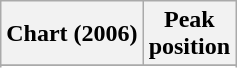<table class="wikitable sortable plainrowheaders">
<tr>
<th scope=col>Chart (2006)</th>
<th scope=col>Peak<br>position</th>
</tr>
<tr>
</tr>
<tr>
</tr>
<tr>
</tr>
</table>
